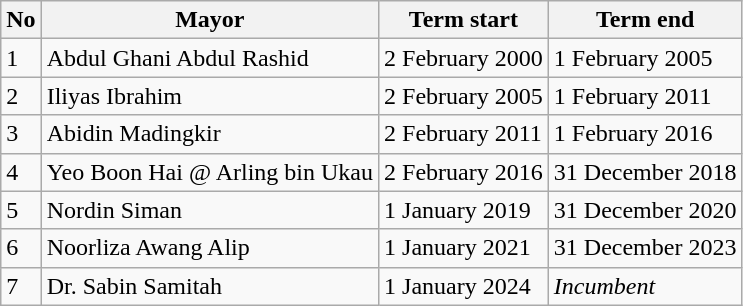<table class="wikitable">
<tr>
<th>No</th>
<th>Mayor</th>
<th>Term start</th>
<th>Term end</th>
</tr>
<tr>
<td>1</td>
<td>Abdul Ghani Abdul Rashid</td>
<td>2 February 2000</td>
<td>1 February 2005</td>
</tr>
<tr>
<td>2</td>
<td>Iliyas Ibrahim</td>
<td>2 February 2005</td>
<td>1 February 2011</td>
</tr>
<tr>
<td>3</td>
<td>Abidin Madingkir</td>
<td>2 February 2011</td>
<td>1 February 2016</td>
</tr>
<tr>
<td>4</td>
<td>Yeo Boon Hai @ Arling bin Ukau</td>
<td>2 February 2016</td>
<td>31 December 2018</td>
</tr>
<tr>
<td>5</td>
<td>Nordin Siman</td>
<td>1 January 2019</td>
<td>31 December 2020</td>
</tr>
<tr>
<td>6</td>
<td>Noorliza Awang Alip</td>
<td>1 January 2021</td>
<td>31 December 2023</td>
</tr>
<tr>
<td>7</td>
<td>Dr. Sabin Samitah</td>
<td>1 January 2024</td>
<td><em>Incumbent</em></td>
</tr>
</table>
